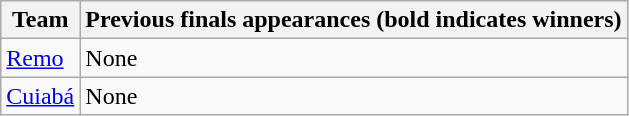<table class="wikitable">
<tr>
<th>Team</th>
<th>Previous finals appearances (bold indicates winners)</th>
</tr>
<tr>
<td> <a href='#'>Remo</a></td>
<td>None</td>
</tr>
<tr>
<td> <a href='#'>Cuiabá</a></td>
<td>None</td>
</tr>
</table>
